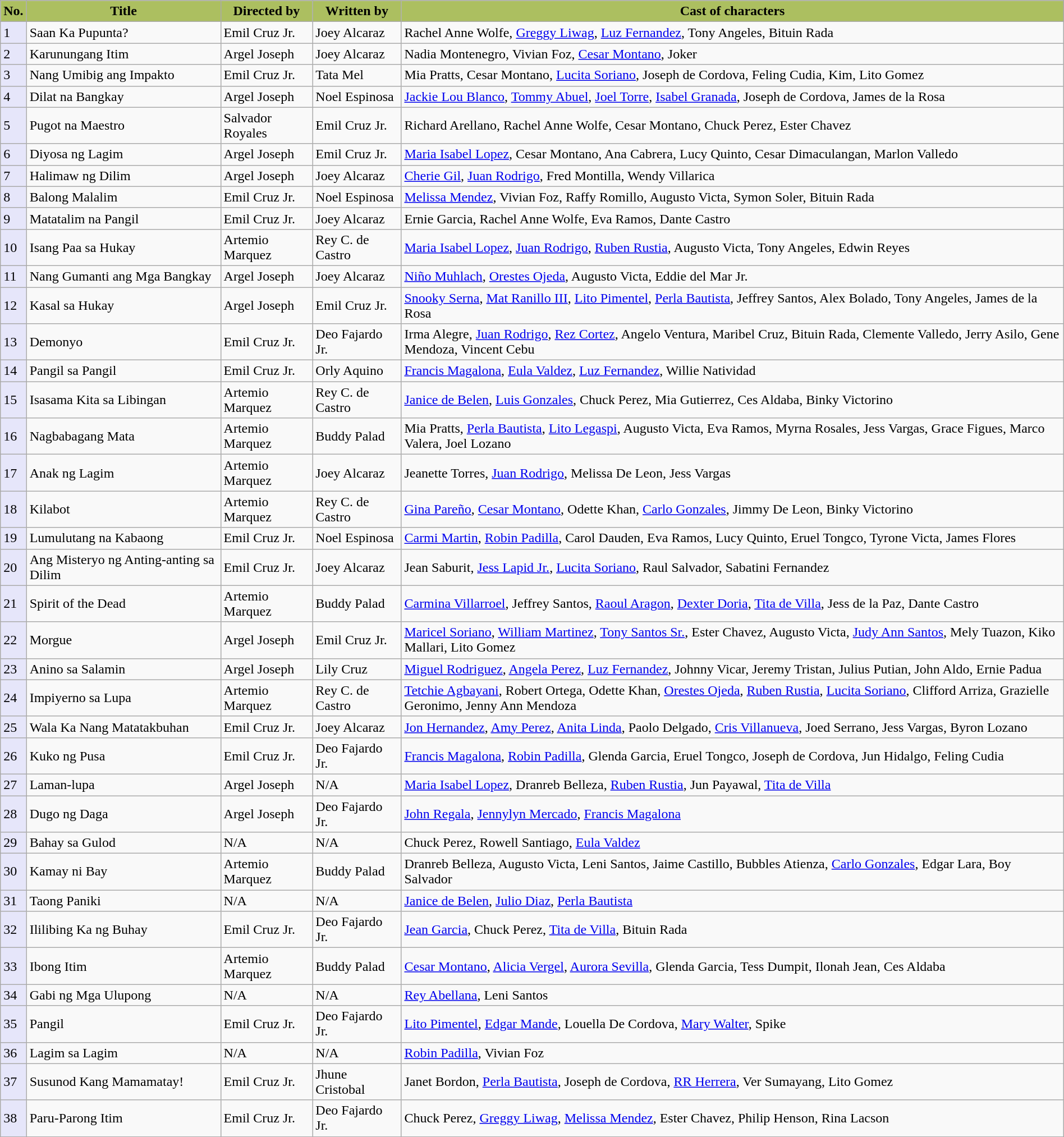<table class="wikitable plainrowheaders" style="width:100%;">
<tr>
<th style="background:#ACBF60;">No.</th>
<th style="background:#ACBF60;">Title</th>
<th style="background:#ACBF60;">Directed by</th>
<th style="background:#ACBF60;">Written by</th>
<th style="background:#ACBF60;">Cast of characters</th>
</tr>
<tr>
<td style="background:#E6E6FA;">1</td>
<td>Saan Ka Pupunta?</td>
<td>Emil Cruz Jr.</td>
<td>Joey Alcaraz</td>
<td>Rachel Anne Wolfe, <a href='#'>Greggy Liwag</a>, <a href='#'>Luz Fernandez</a>, Tony Angeles, Bituin Rada</td>
</tr>
<tr>
<td style="background:#E6E6FA;">2</td>
<td>Karunungang Itim</td>
<td>Argel Joseph</td>
<td>Joey Alcaraz</td>
<td>Nadia Montenegro, Vivian Foz, <a href='#'>Cesar Montano</a>, Joker</td>
</tr>
<tr>
<td style="background:#E6E6FA;">3</td>
<td>Nang Umibig ang Impakto</td>
<td>Emil Cruz Jr.</td>
<td>Tata Mel</td>
<td>Mia Pratts, Cesar Montano, <a href='#'>Lucita Soriano</a>, Joseph de Cordova, Feling Cudia, Kim, Lito Gomez</td>
</tr>
<tr>
<td style="background:#E6E6FA;">4</td>
<td>Dilat na Bangkay</td>
<td>Argel Joseph</td>
<td>Noel Espinosa</td>
<td><a href='#'>Jackie Lou Blanco</a>, <a href='#'>Tommy Abuel</a>, <a href='#'>Joel Torre</a>, <a href='#'>Isabel Granada</a>, Joseph de Cordova, James de la Rosa</td>
</tr>
<tr>
<td style="background:#E6E6FA;">5</td>
<td>Pugot na Maestro</td>
<td>Salvador Royales</td>
<td>Emil Cruz Jr.</td>
<td>Richard Arellano, Rachel Anne Wolfe, Cesar Montano, Chuck Perez, Ester Chavez</td>
</tr>
<tr>
<td style="background:#E6E6FA;">6</td>
<td>Diyosa ng Lagim</td>
<td>Argel Joseph</td>
<td>Emil Cruz Jr.</td>
<td><a href='#'>Maria Isabel Lopez</a>, Cesar Montano, Ana Cabrera, Lucy Quinto, Cesar Dimaculangan, Marlon Valledo</td>
</tr>
<tr>
<td style="background:#E6E6FA;">7</td>
<td>Halimaw ng Dilim</td>
<td>Argel Joseph</td>
<td>Joey Alcaraz</td>
<td><a href='#'>Cherie Gil</a>, <a href='#'>Juan Rodrigo</a>, Fred Montilla, Wendy Villarica</td>
</tr>
<tr>
<td style="background:#E6E6FA;">8</td>
<td>Balong Malalim</td>
<td>Emil Cruz Jr.</td>
<td>Noel Espinosa</td>
<td><a href='#'>Melissa Mendez</a>, Vivian Foz, Raffy Romillo, Augusto Victa, Symon Soler, Bituin Rada</td>
</tr>
<tr>
<td style="background:#E6E6FA;">9</td>
<td>Matatalim na Pangil</td>
<td>Emil Cruz Jr.</td>
<td>Joey Alcaraz</td>
<td>Ernie Garcia, Rachel Anne Wolfe, Eva Ramos, Dante Castro</td>
</tr>
<tr>
<td style="background:#E6E6FA;">10</td>
<td>Isang Paa sa Hukay</td>
<td>Artemio Marquez</td>
<td>Rey C. de Castro</td>
<td><a href='#'>Maria Isabel Lopez</a>, <a href='#'>Juan Rodrigo</a>, <a href='#'>Ruben Rustia</a>, Augusto Victa, Tony Angeles, Edwin Reyes</td>
</tr>
<tr>
<td style="background:#E6E6FA;">11</td>
<td>Nang Gumanti ang Mga Bangkay</td>
<td>Argel Joseph</td>
<td>Joey Alcaraz</td>
<td><a href='#'>Niño Muhlach</a>, <a href='#'>Orestes Ojeda</a>, Augusto Victa, Eddie del Mar Jr.</td>
</tr>
<tr>
<td style="background:#E6E6FA;">12</td>
<td>Kasal sa Hukay</td>
<td>Argel Joseph</td>
<td>Emil Cruz Jr.</td>
<td><a href='#'>Snooky Serna</a>, <a href='#'>Mat Ranillo III</a>, <a href='#'>Lito Pimentel</a>, <a href='#'>Perla Bautista</a>, Jeffrey Santos, Alex Bolado, Tony Angeles, James de la Rosa</td>
</tr>
<tr>
<td style="background:#E6E6FA;">13</td>
<td>Demonyo</td>
<td>Emil Cruz Jr.</td>
<td>Deo Fajardo Jr.</td>
<td>Irma Alegre, <a href='#'>Juan Rodrigo</a>, <a href='#'>Rez Cortez</a>, Angelo Ventura, Maribel Cruz, Bituin Rada, Clemente Valledo, Jerry Asilo, Gene Mendoza, Vincent Cebu</td>
</tr>
<tr>
<td style="background:#E6E6FA;">14</td>
<td>Pangil sa Pangil</td>
<td>Emil Cruz Jr.</td>
<td>Orly Aquino</td>
<td><a href='#'>Francis Magalona</a>, <a href='#'>Eula Valdez</a>, <a href='#'>Luz Fernandez</a>, Willie Natividad</td>
</tr>
<tr>
<td style="background:#E6E6FA;">15</td>
<td>Isasama Kita sa Libingan</td>
<td>Artemio Marquez</td>
<td>Rey C. de Castro</td>
<td><a href='#'>Janice de Belen</a>, <a href='#'>Luis Gonzales</a>, Chuck Perez, Mia Gutierrez, Ces Aldaba, Binky Victorino</td>
</tr>
<tr>
<td style="background:#E6E6FA;">16</td>
<td>Nagbabagang Mata</td>
<td>Artemio Marquez</td>
<td>Buddy Palad</td>
<td>Mia Pratts, <a href='#'>Perla Bautista</a>, <a href='#'>Lito Legaspi</a>, Augusto Victa, Eva Ramos, Myrna Rosales, Jess Vargas, Grace Figues, Marco Valera, Joel Lozano</td>
</tr>
<tr>
<td style="background:#E6E6FA;">17</td>
<td>Anak ng Lagim</td>
<td>Artemio Marquez</td>
<td>Joey Alcaraz</td>
<td>Jeanette Torres, <a href='#'>Juan Rodrigo</a>, Melissa De Leon, Jess Vargas</td>
</tr>
<tr>
<td style="background:#E6E6FA;">18</td>
<td>Kilabot</td>
<td>Artemio Marquez</td>
<td>Rey C. de Castro</td>
<td><a href='#'>Gina Pareño</a>, <a href='#'>Cesar Montano</a>, Odette Khan, <a href='#'>Carlo Gonzales</a>, Jimmy De Leon, Binky Victorino</td>
</tr>
<tr>
<td style="background:#E6E6FA;">19</td>
<td>Lumulutang na Kabaong</td>
<td>Emil Cruz Jr.</td>
<td>Noel Espinosa</td>
<td><a href='#'>Carmi Martin</a>, <a href='#'>Robin Padilla</a>, Carol Dauden, Eva Ramos, Lucy Quinto, Eruel Tongco, Tyrone Victa, James Flores</td>
</tr>
<tr>
<td style="background:#E6E6FA;">20</td>
<td>Ang Misteryo ng Anting-anting sa Dilim</td>
<td>Emil Cruz Jr.</td>
<td>Joey Alcaraz</td>
<td>Jean Saburit, <a href='#'>Jess Lapid Jr.</a>, <a href='#'>Lucita Soriano</a>, Raul Salvador, Sabatini Fernandez</td>
</tr>
<tr>
<td style="background:#E6E6FA;">21</td>
<td>Spirit of the Dead</td>
<td>Artemio Marquez</td>
<td>Buddy Palad</td>
<td><a href='#'>Carmina Villarroel</a>, Jeffrey Santos, <a href='#'>Raoul Aragon</a>, <a href='#'>Dexter Doria</a>, <a href='#'>Tita de Villa</a>, Jess de la Paz, Dante Castro</td>
</tr>
<tr>
<td style="background:#E6E6FA;">22</td>
<td>Morgue</td>
<td>Argel Joseph</td>
<td>Emil Cruz Jr.</td>
<td><a href='#'>Maricel Soriano</a>, <a href='#'>William Martinez</a>, <a href='#'>Tony Santos Sr.</a>, Ester Chavez, Augusto Victa, <a href='#'>Judy Ann Santos</a>, Mely Tuazon, Kiko Mallari, Lito Gomez</td>
</tr>
<tr>
<td style="background:#E6E6FA;">23</td>
<td>Anino sa Salamin</td>
<td>Argel Joseph</td>
<td>Lily Cruz</td>
<td><a href='#'>Miguel Rodriguez</a>, <a href='#'>Angela Perez</a>, <a href='#'>Luz Fernandez</a>, Johnny Vicar, Jeremy Tristan, Julius Putian, John Aldo, Ernie Padua</td>
</tr>
<tr>
<td style="background:#E6E6FA;">24</td>
<td>Impiyerno sa Lupa</td>
<td>Artemio Marquez</td>
<td>Rey C. de Castro</td>
<td><a href='#'>Tetchie Agbayani</a>, Robert Ortega, Odette Khan, <a href='#'>Orestes Ojeda</a>, <a href='#'>Ruben Rustia</a>, <a href='#'>Lucita Soriano</a>, Clifford Arriza, Grazielle Geronimo, Jenny Ann Mendoza</td>
</tr>
<tr>
<td style="background:#E6E6FA;">25</td>
<td>Wala Ka Nang Matatakbuhan</td>
<td>Emil Cruz Jr.</td>
<td>Joey Alcaraz</td>
<td><a href='#'>Jon Hernandez</a>, <a href='#'>Amy Perez</a>, <a href='#'>Anita Linda</a>, Paolo Delgado, <a href='#'>Cris Villanueva</a>, Joed Serrano, Jess Vargas, Byron Lozano</td>
</tr>
<tr>
<td style="background:#E6E6FA;">26</td>
<td>Kuko ng Pusa</td>
<td>Emil Cruz Jr.</td>
<td>Deo Fajardo Jr.</td>
<td><a href='#'>Francis Magalona</a>, <a href='#'>Robin Padilla</a>, Glenda Garcia, Eruel Tongco, Joseph de Cordova, Jun Hidalgo, Feling Cudia</td>
</tr>
<tr>
<td style="background:#E6E6FA;">27</td>
<td>Laman-lupa</td>
<td>Argel Joseph</td>
<td>N/A</td>
<td><a href='#'>Maria Isabel Lopez</a>, Dranreb Belleza, <a href='#'>Ruben Rustia</a>, Jun Payawal, <a href='#'>Tita de Villa</a></td>
</tr>
<tr>
<td style="background:#E6E6FA;">28</td>
<td>Dugo ng Daga</td>
<td>Argel Joseph</td>
<td>Deo Fajardo Jr.</td>
<td><a href='#'>John Regala</a>, <a href='#'>Jennylyn Mercado</a>, <a href='#'>Francis Magalona</a></td>
</tr>
<tr>
<td style="background:#E6E6FA;">29</td>
<td>Bahay sa Gulod</td>
<td>N/A</td>
<td>N/A</td>
<td>Chuck Perez, Rowell Santiago, <a href='#'>Eula Valdez</a></td>
</tr>
<tr>
<td style="background:#E6E6FA;">30</td>
<td>Kamay ni Bay</td>
<td>Artemio Marquez</td>
<td>Buddy Palad</td>
<td>Dranreb Belleza, Augusto Victa, Leni Santos, Jaime Castillo, Bubbles Atienza, <a href='#'>Carlo Gonzales</a>, Edgar Lara, Boy Salvador</td>
</tr>
<tr>
<td style="background:#E6E6FA;">31</td>
<td>Taong Paniki</td>
<td>N/A</td>
<td>N/A</td>
<td><a href='#'>Janice de Belen</a>, <a href='#'>Julio Diaz</a>, <a href='#'>Perla Bautista</a></td>
</tr>
<tr>
<td style="background:#E6E6FA;">32</td>
<td>Ililibing Ka ng Buhay</td>
<td>Emil Cruz Jr.</td>
<td>Deo Fajardo Jr.</td>
<td><a href='#'>Jean Garcia</a>, Chuck Perez, <a href='#'>Tita de Villa</a>, Bituin Rada</td>
</tr>
<tr>
<td style="background:#E6E6FA;">33</td>
<td>Ibong Itim</td>
<td>Artemio Marquez</td>
<td>Buddy Palad</td>
<td><a href='#'>Cesar Montano</a>, <a href='#'>Alicia Vergel</a>, <a href='#'>Aurora Sevilla</a>, Glenda Garcia, Tess Dumpit, Ilonah Jean, Ces Aldaba</td>
</tr>
<tr>
<td style="background:#E6E6FA;">34</td>
<td>Gabi ng Mga Ulupong</td>
<td>N/A</td>
<td>N/A</td>
<td><a href='#'>Rey Abellana</a>, Leni Santos</td>
</tr>
<tr>
<td style="background:#E6E6FA;">35</td>
<td>Pangil</td>
<td>Emil Cruz Jr.</td>
<td>Deo Fajardo Jr.</td>
<td><a href='#'>Lito Pimentel</a>, <a href='#'>Edgar Mande</a>, Louella De Cordova, <a href='#'>Mary Walter</a>, Spike</td>
</tr>
<tr>
<td style="background:#E6E6FA;">36</td>
<td>Lagim sa Lagim</td>
<td>N/A</td>
<td>N/A</td>
<td><a href='#'>Robin Padilla</a>, Vivian Foz</td>
</tr>
<tr>
<td style="background:#E6E6FA;">37</td>
<td>Susunod Kang Mamamatay!</td>
<td>Emil Cruz Jr.</td>
<td>Jhune Cristobal</td>
<td>Janet Bordon, <a href='#'>Perla Bautista</a>, Joseph de Cordova, <a href='#'>RR Herrera</a>, Ver Sumayang, Lito Gomez</td>
</tr>
<tr>
<td style="background:#E6E6FA;">38</td>
<td>Paru-Parong Itim</td>
<td>Emil Cruz Jr.</td>
<td>Deo Fajardo Jr.</td>
<td>Chuck Perez, <a href='#'>Greggy Liwag</a>, <a href='#'>Melissa Mendez</a>, Ester Chavez, Philip Henson, Rina Lacson</td>
</tr>
<tr>
</tr>
</table>
